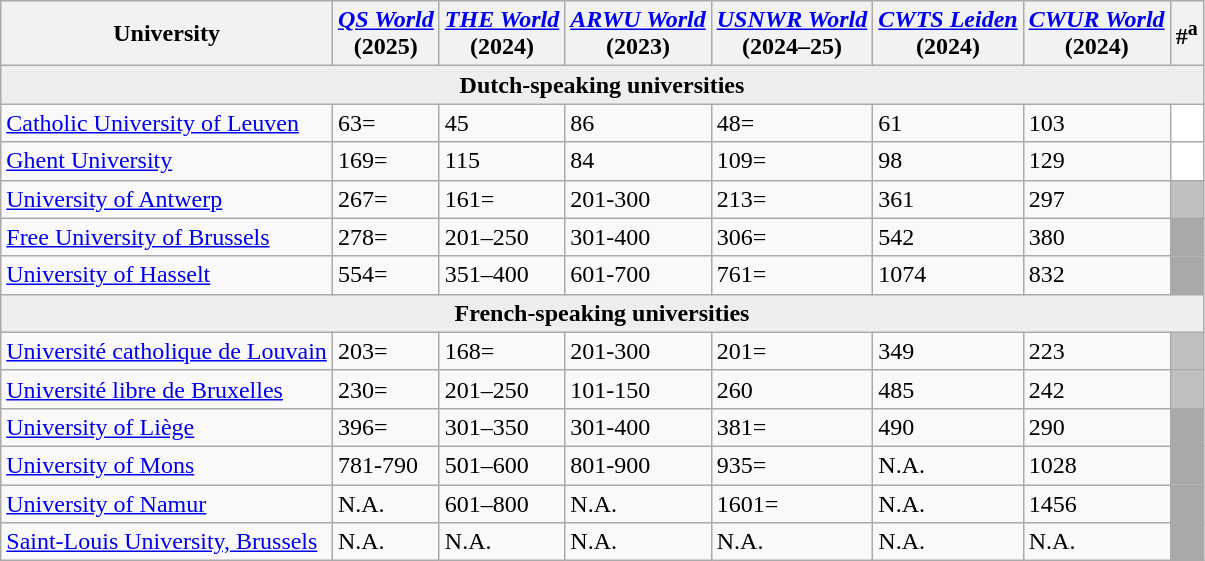<table class="wikitable sortable" style="text-align: left;">
<tr>
<th>University</th>
<th data-sort-type="number"><em><a href='#'>QS World</a></em><br>(2025)</th>
<th data-sort-type="number"><em><a href='#'>THE World</a></em><br>(2024)</th>
<th data-sort-type="number"><em><a href='#'>ARWU World</a></em><br>(2023)</th>
<th data-sort-type="number"><em><a href='#'>USNWR World</a></em><br>(2024–25)</th>
<th data-sort-type="number"><em><a href='#'>CWTS Leiden</a></em><br>(2024)</th>
<th data-sort-type="number"><em><a href='#'>CWUR World</a></em><br>(2024)</th>
<th>#<sup>a</sup></th>
</tr>
<tr>
<td colspan="10"  style="text-align:center; background:#eee;"><strong>Dutch-speaking universities</strong></td>
</tr>
<tr>
<td align="left"><a href='#'>Catholic University of Leuven</a></td>
<td>63=</td>
<td>45</td>
<td>86</td>
<td>48=</td>
<td>61</td>
<td>103</td>
<td style="background-color:white"></td>
</tr>
<tr>
<td align="left"><a href='#'>Ghent University</a></td>
<td>169=</td>
<td>115</td>
<td>84</td>
<td>109=</td>
<td>98</td>
<td>129</td>
<td style="background-color:white"></td>
</tr>
<tr>
<td align="left"><a href='#'>University of Antwerp</a></td>
<td>267=</td>
<td>161=</td>
<td>201-300</td>
<td>213=</td>
<td>361</td>
<td>297</td>
<td style="background-color:#C0C0C0"></td>
</tr>
<tr>
<td align="left"><a href='#'>Free University of Brussels</a></td>
<td>278=</td>
<td>201–250</td>
<td>301-400</td>
<td>306=</td>
<td>542</td>
<td>380</td>
<td style="background-color:#A9A9A9"></td>
</tr>
<tr>
<td align="left"><a href='#'>University of Hasselt</a></td>
<td>554=</td>
<td>351–400</td>
<td>601-700</td>
<td>761=</td>
<td>1074</td>
<td>832</td>
<td style="background-color:#A9A9A9"></td>
</tr>
<tr>
<td colspan="10"  style="text-align:center; background:#eee;"><strong>French-speaking universities</strong></td>
</tr>
<tr>
<td align="left"><a href='#'>Université catholique de Louvain</a></td>
<td>203=</td>
<td>168=</td>
<td>201-300</td>
<td>201=</td>
<td>349</td>
<td>223</td>
<td style="background-color:#C0C0C0"></td>
</tr>
<tr>
<td align="left"><a href='#'>Université libre de Bruxelles</a></td>
<td>230=</td>
<td>201–250</td>
<td>101-150</td>
<td>260</td>
<td>485</td>
<td>242</td>
<td style="background-color:#C0C0C0"></td>
</tr>
<tr>
<td align="left"><a href='#'>University of Liège</a></td>
<td>396=</td>
<td>301–350</td>
<td>301-400</td>
<td>381=</td>
<td>490</td>
<td>290</td>
<td style="background-color:#A9A9A9"></td>
</tr>
<tr>
<td align="left"><a href='#'>University of Mons</a></td>
<td>781-790</td>
<td>501–600</td>
<td>801-900</td>
<td>935=</td>
<td>N.A.</td>
<td>1028</td>
<td style="background-color:#A9A9A9"></td>
</tr>
<tr>
<td align="left"><a href='#'>University of Namur</a></td>
<td>N.A.</td>
<td>601–800</td>
<td>N.A.</td>
<td>1601=</td>
<td>N.A.</td>
<td>1456</td>
<td style="background-color:#A9A9A9"></td>
</tr>
<tr>
<td align="left"><a href='#'>Saint-Louis University, Brussels</a></td>
<td>N.A.</td>
<td>N.A.</td>
<td>N.A.</td>
<td>N.A.</td>
<td>N.A.</td>
<td>N.A.</td>
<td style="background-color:#A9A9A9"></td>
</tr>
</table>
